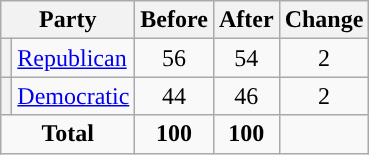<table class="wikitable" style="text-align:center;">
<tr>
<th colspan="2">Party</th>
<th>Before</th>
<th>After</th>
<th>Change</th>
</tr>
<tr>
<th style="background-color:"></th>
<td style="text-align:left;"><a href='#'>Republican</a></td>
<td>56</td>
<td>54</td>
<td> 2</td>
</tr>
<tr>
<th style="background-color:"></th>
<td style="text-align:left;"><a href='#'>Democratic</a></td>
<td>44</td>
<td>46</td>
<td> 2</td>
</tr>
<tr>
<td colspan="2"><strong>Total</strong></td>
<td><strong>100</strong></td>
<td><strong>100</strong></td>
<td></td>
</tr>
</table>
